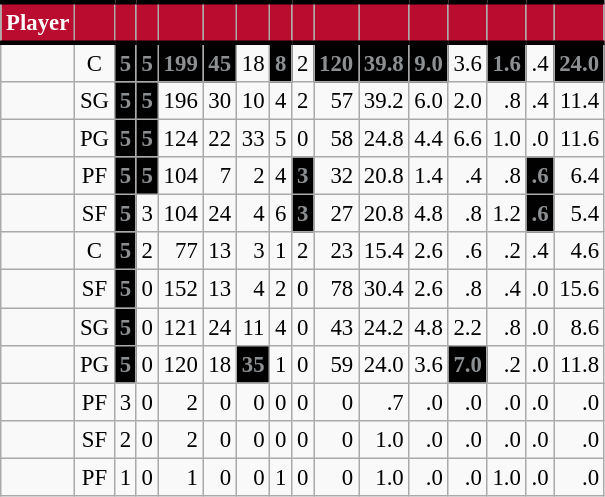<table class="wikitable sortable" style="font-size: 95%; text-align:right;">
<tr>
<th style="background:#BA0C2F; color:#FFFFFF; border-top:#010101 3px solid; border-bottom:#010101 3px solid;">Player</th>
<th style="background:#BA0C2F; color:#FFFFFF; border-top:#010101 3px solid; border-bottom:#010101 3px solid;"></th>
<th style="background:#BA0C2F; color:#FFFFFF; border-top:#010101 3px solid; border-bottom:#010101 3px solid;"></th>
<th style="background:#BA0C2F; color:#FFFFFF; border-top:#010101 3px solid; border-bottom:#010101 3px solid;"></th>
<th style="background:#BA0C2F; color:#FFFFFF; border-top:#010101 3px solid; border-bottom:#010101 3px solid;"></th>
<th style="background:#BA0C2F; color:#FFFFFF; border-top:#010101 3px solid; border-bottom:#010101 3px solid;"></th>
<th style="background:#BA0C2F; color:#FFFFFF; border-top:#010101 3px solid; border-bottom:#010101 3px solid;"></th>
<th style="background:#BA0C2F; color:#FFFFFF; border-top:#010101 3px solid; border-bottom:#010101 3px solid;"></th>
<th style="background:#BA0C2F; color:#FFFFFF; border-top:#010101 3px solid; border-bottom:#010101 3px solid;"></th>
<th style="background:#BA0C2F; color:#FFFFFF; border-top:#010101 3px solid; border-bottom:#010101 3px solid;"></th>
<th style="background:#BA0C2F; color:#FFFFFF; border-top:#010101 3px solid; border-bottom:#010101 3px solid;"></th>
<th style="background:#BA0C2F; color:#FFFFFF; border-top:#010101 3px solid; border-bottom:#010101 3px solid;"></th>
<th style="background:#BA0C2F; color:#FFFFFF; border-top:#010101 3px solid; border-bottom:#010101 3px solid;"></th>
<th style="background:#BA0C2F; color:#FFFFFF; border-top:#010101 3px solid; border-bottom:#010101 3px solid;"></th>
<th style="background:#BA0C2F; color:#FFFFFF; border-top:#010101 3px solid; border-bottom:#010101 3px solid;"></th>
<th style="background:#BA0C2F; color:#FFFFFF; border-top:#010101 3px solid; border-bottom:#010101 3px solid;"></th>
</tr>
<tr>
<td style="text-align:left;"></td>
<td style="text-align:center;">C</td>
<td style="background:#010101; color:#8D9093;"><strong>5</strong></td>
<td style="background:#010101; color:#8D9093;"><strong>5</strong></td>
<td style="background:#010101; color:#8D9093;"><strong>199</strong></td>
<td style="background:#010101; color:#8D9093;"><strong>45</strong></td>
<td>18</td>
<td style="background:#010101; color:#8D9093;"><strong>8</strong></td>
<td>2</td>
<td style="background:#010101; color:#8D9093;"><strong>120</strong></td>
<td style="background:#010101; color:#8D9093;"><strong>39.8</strong></td>
<td style="background:#010101; color:#8D9093;"><strong>9.0</strong></td>
<td>3.6</td>
<td style="background:#010101; color:#8D9093;"><strong>1.6</strong></td>
<td>.4</td>
<td style="background:#010101; color:#8D9093;"><strong>24.0</strong></td>
</tr>
<tr>
<td style="text-align:left;"></td>
<td style="text-align:center;">SG</td>
<td style="background:#010101; color:#8D9093;"><strong>5</strong></td>
<td style="background:#010101; color:#8D9093;"><strong>5</strong></td>
<td>196</td>
<td>30</td>
<td>10</td>
<td>4</td>
<td>2</td>
<td>57</td>
<td>39.2</td>
<td>6.0</td>
<td>2.0</td>
<td>.8</td>
<td>.4</td>
<td>11.4</td>
</tr>
<tr>
<td style="text-align:left;"></td>
<td style="text-align:center;">PG</td>
<td style="background:#010101; color:#8D9093;"><strong>5</strong></td>
<td style="background:#010101; color:#8D9093;"><strong>5</strong></td>
<td>124</td>
<td>22</td>
<td>33</td>
<td>5</td>
<td>0</td>
<td>58</td>
<td>24.8</td>
<td>4.4</td>
<td>6.6</td>
<td>1.0</td>
<td>.0</td>
<td>11.6</td>
</tr>
<tr>
<td style="text-align:left;"></td>
<td style="text-align:center;">PF</td>
<td style="background:#010101; color:#8D9093;"><strong>5</strong></td>
<td style="background:#010101; color:#8D9093;"><strong>5</strong></td>
<td>104</td>
<td>7</td>
<td>2</td>
<td>4</td>
<td style="background:#010101; color:#8D9093;"><strong>3</strong></td>
<td>32</td>
<td>20.8</td>
<td>1.4</td>
<td>.4</td>
<td>.8</td>
<td style="background:#010101; color:#8D9093;"><strong>.6</strong></td>
<td>6.4</td>
</tr>
<tr>
<td style="text-align:left;"></td>
<td style="text-align:center;">SF</td>
<td style="background:#010101; color:#8D9093;"><strong>5</strong></td>
<td>3</td>
<td>104</td>
<td>24</td>
<td>4</td>
<td>6</td>
<td style="background:#010101; color:#8D9093;"><strong>3</strong></td>
<td>27</td>
<td>20.8</td>
<td>4.8</td>
<td>.8</td>
<td>1.2</td>
<td style="background:#010101; color:#8D9093;"><strong>.6</strong></td>
<td>5.4</td>
</tr>
<tr>
<td style="text-align:left;"></td>
<td style="text-align:center;">C</td>
<td style="background:#010101; color:#8D9093;"><strong>5</strong></td>
<td>2</td>
<td>77</td>
<td>13</td>
<td>3</td>
<td>1</td>
<td>2</td>
<td>23</td>
<td>15.4</td>
<td>2.6</td>
<td>.6</td>
<td>.2</td>
<td>.4</td>
<td>4.6</td>
</tr>
<tr>
<td style="text-align:left;"></td>
<td style="text-align:center;">SF</td>
<td style="background:#010101; color:#8D9093;"><strong>5</strong></td>
<td>0</td>
<td>152</td>
<td>13</td>
<td>4</td>
<td>2</td>
<td>0</td>
<td>78</td>
<td>30.4</td>
<td>2.6</td>
<td>.8</td>
<td>.4</td>
<td>.0</td>
<td>15.6</td>
</tr>
<tr>
<td style="text-align:left;"></td>
<td style="text-align:center;">SG</td>
<td style="background:#010101; color:#8D9093;"><strong>5</strong></td>
<td>0</td>
<td>121</td>
<td>24</td>
<td>11</td>
<td>4</td>
<td>0</td>
<td>43</td>
<td>24.2</td>
<td>4.8</td>
<td>2.2</td>
<td>.8</td>
<td>.0</td>
<td>8.6</td>
</tr>
<tr>
<td style="text-align:left;"></td>
<td style="text-align:center;">PG</td>
<td style="background:#010101; color:#8D9093;"><strong>5</strong></td>
<td>0</td>
<td>120</td>
<td>18</td>
<td style="background:#010101; color:#8D9093;"><strong>35</strong></td>
<td>1</td>
<td>0</td>
<td>59</td>
<td>24.0</td>
<td>3.6</td>
<td style="background:#010101; color:#8D9093;"><strong>7.0</strong></td>
<td>.2</td>
<td>.0</td>
<td>11.8</td>
</tr>
<tr>
<td style="text-align:left;"></td>
<td style="text-align:center;">PF</td>
<td>3</td>
<td>0</td>
<td>2</td>
<td>0</td>
<td>0</td>
<td>0</td>
<td>0</td>
<td>0</td>
<td>.7</td>
<td>.0</td>
<td>.0</td>
<td>.0</td>
<td>.0</td>
<td>.0</td>
</tr>
<tr>
<td style="text-align:left;"></td>
<td style="text-align:center;">SF</td>
<td>2</td>
<td>0</td>
<td>2</td>
<td>0</td>
<td>0</td>
<td>0</td>
<td>0</td>
<td>0</td>
<td>1.0</td>
<td>.0</td>
<td>.0</td>
<td>.0</td>
<td>.0</td>
<td>.0</td>
</tr>
<tr>
<td style="text-align:left;"></td>
<td style="text-align:center;">PF</td>
<td>1</td>
<td>0</td>
<td>1</td>
<td>0</td>
<td>0</td>
<td>1</td>
<td>0</td>
<td>0</td>
<td>1.0</td>
<td>.0</td>
<td>.0</td>
<td>1.0</td>
<td>.0</td>
<td>.0</td>
</tr>
</table>
